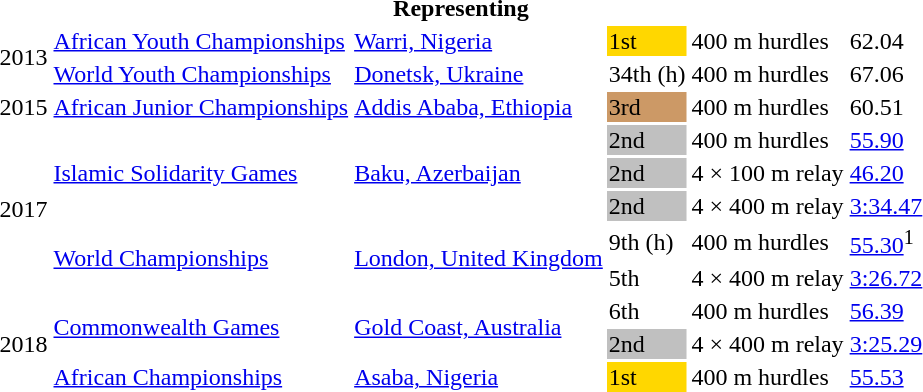<table>
<tr>
<th colspan="6">Representing </th>
</tr>
<tr>
<td rowspan=2>2013</td>
<td><a href='#'>African Youth Championships</a></td>
<td><a href='#'>Warri, Nigeria</a></td>
<td bgcolor=gold>1st</td>
<td>400 m hurdles</td>
<td>62.04</td>
</tr>
<tr>
<td><a href='#'>World Youth Championships</a></td>
<td><a href='#'>Donetsk, Ukraine</a></td>
<td>34th (h)</td>
<td>400 m hurdles</td>
<td>67.06</td>
</tr>
<tr>
<td>2015</td>
<td><a href='#'>African Junior Championships</a></td>
<td><a href='#'>Addis Ababa, Ethiopia</a></td>
<td bgcolor=cc9966>3rd</td>
<td>400 m hurdles</td>
<td>60.51</td>
</tr>
<tr>
<td rowspan=5>2017</td>
<td rowspan=3><a href='#'>Islamic Solidarity Games</a></td>
<td rowspan=3><a href='#'>Baku, Azerbaijan</a></td>
<td bgcolor=silver>2nd</td>
<td>400 m hurdles</td>
<td><a href='#'>55.90</a></td>
</tr>
<tr>
<td bgcolor=silver>2nd</td>
<td>4 × 100 m relay</td>
<td><a href='#'>46.20</a></td>
</tr>
<tr>
<td bgcolor=silver>2nd</td>
<td>4 × 400 m relay</td>
<td><a href='#'>3:34.47</a></td>
</tr>
<tr>
<td rowspan=2><a href='#'>World Championships</a></td>
<td rowspan=2><a href='#'>London, United Kingdom</a></td>
<td>9th (h)</td>
<td>400 m hurdles</td>
<td><a href='#'>55.30</a><sup>1</sup></td>
</tr>
<tr>
<td>5th</td>
<td>4 × 400 m relay</td>
<td><a href='#'>3:26.72</a></td>
</tr>
<tr>
<td rowspan=3>2018</td>
<td rowspan=2><a href='#'>Commonwealth Games</a></td>
<td rowspan=2><a href='#'>Gold Coast, Australia</a></td>
<td>6th</td>
<td>400 m hurdles</td>
<td><a href='#'>56.39</a></td>
</tr>
<tr>
<td bgcolor=silver>2nd</td>
<td>4 × 400 m relay</td>
<td><a href='#'>3:25.29</a></td>
</tr>
<tr>
<td><a href='#'>African Championships</a></td>
<td><a href='#'>Asaba, Nigeria</a></td>
<td bgcolor=gold>1st</td>
<td>400 m hurdles</td>
<td><a href='#'>55.53</a></td>
</tr>
</table>
